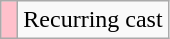<table class="wikitable">
<tr>
<td style="background: pink"> </td>
<td>Recurring cast</td>
</tr>
</table>
